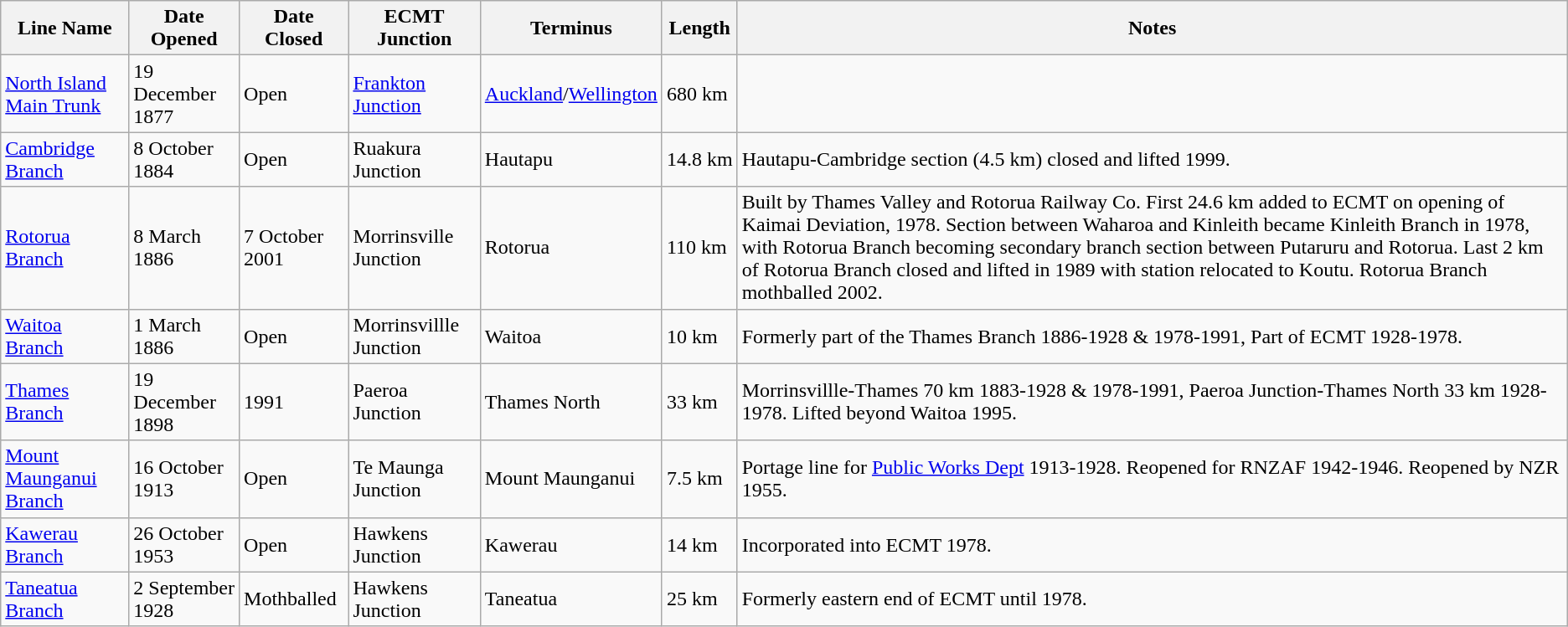<table class="wikitable sortable">
<tr>
<th>Line Name</th>
<th>Date Opened</th>
<th>Date Closed</th>
<th>ECMT Junction</th>
<th>Terminus</th>
<th>Length</th>
<th>Notes</th>
</tr>
<tr>
<td><a href='#'>North Island Main Trunk</a></td>
<td>19 December 1877</td>
<td>Open</td>
<td><a href='#'>Frankton Junction</a></td>
<td><a href='#'>Auckland</a>/<a href='#'>Wellington</a></td>
<td>680 km</td>
<td></td>
</tr>
<tr>
<td><a href='#'>Cambridge Branch</a></td>
<td>8 October 1884</td>
<td>Open</td>
<td>Ruakura Junction</td>
<td>Hautapu</td>
<td>14.8 km</td>
<td>Hautapu-Cambridge section (4.5 km) closed and lifted 1999.</td>
</tr>
<tr>
<td><a href='#'>Rotorua Branch</a></td>
<td>8 March 1886</td>
<td>7 October 2001</td>
<td>Morrinsville Junction</td>
<td>Rotorua</td>
<td>110 km</td>
<td>Built by Thames Valley and Rotorua Railway Co. First 24.6 km added to ECMT on opening of Kaimai Deviation, 1978. Section between Waharoa and Kinleith became Kinleith Branch in 1978, with Rotorua Branch becoming secondary branch section between Putaruru and Rotorua. Last 2 km of Rotorua Branch closed and lifted in 1989 with station relocated to Koutu. Rotorua Branch mothballed 2002.</td>
</tr>
<tr>
<td><a href='#'>Waitoa Branch</a></td>
<td>1 March 1886</td>
<td>Open</td>
<td>Morrinsvillle Junction</td>
<td>Waitoa</td>
<td>10 km</td>
<td>Formerly part of the Thames Branch 1886-1928 & 1978-1991, Part of ECMT 1928-1978.</td>
</tr>
<tr>
<td><a href='#'>Thames Branch</a></td>
<td>19 December 1898</td>
<td>1991</td>
<td>Paeroa Junction</td>
<td>Thames North</td>
<td>33 km</td>
<td>Morrinsvillle-Thames 70 km 1883-1928 & 1978-1991, Paeroa Junction-Thames North 33 km 1928-1978. Lifted beyond Waitoa 1995.</td>
</tr>
<tr>
<td><a href='#'>Mount Maunganui Branch</a></td>
<td>16 October 1913</td>
<td>Open</td>
<td>Te Maunga Junction</td>
<td>Mount Maunganui</td>
<td>7.5 km</td>
<td>Portage line for <a href='#'>Public Works Dept</a> 1913-1928. Reopened for RNZAF 1942-1946. Reopened by NZR 1955.</td>
</tr>
<tr>
<td><a href='#'>Kawerau Branch</a></td>
<td>26 October 1953</td>
<td>Open</td>
<td>Hawkens Junction</td>
<td>Kawerau</td>
<td>14 km</td>
<td>Incorporated into ECMT 1978.</td>
</tr>
<tr>
<td><a href='#'>Taneatua Branch</a></td>
<td>2 September 1928</td>
<td>Mothballed</td>
<td>Hawkens Junction</td>
<td>Taneatua</td>
<td>25 km</td>
<td>Formerly eastern end of ECMT until 1978.</td>
</tr>
</table>
